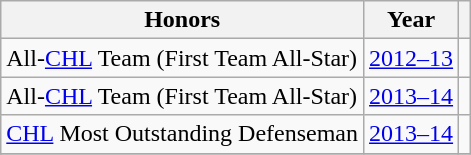<table class="wikitable">
<tr>
<th>Honors</th>
<th>Year</th>
<th></th>
</tr>
<tr>
<td>All-<a href='#'>CHL</a> Team (First Team All-Star)</td>
<td><a href='#'>2012–13</a></td>
<td></td>
</tr>
<tr>
<td>All-<a href='#'>CHL</a> Team (First Team All-Star)</td>
<td><a href='#'>2013–14</a></td>
<td></td>
</tr>
<tr>
<td><a href='#'>CHL</a> Most Outstanding Defenseman</td>
<td><a href='#'>2013–14</a></td>
<td></td>
</tr>
<tr>
</tr>
</table>
